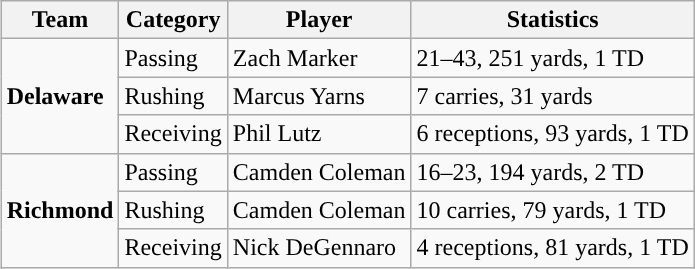<table class="wikitable" style="float: right;">
<tr>
<th>Team</th>
<th>Category</th>
<th>Player</th>
<th>Statistics</th>
</tr>
<tr>
<td rowspan=3><strong>Delaware</strong></td>
<td>Passing</td>
<td>Zach Marker</td>
<td>21–43, 251 yards, 1 TD</td>
</tr>
<tr>
<td>Rushing</td>
<td>Marcus Yarns</td>
<td>7 carries, 31 yards</td>
</tr>
<tr>
<td>Receiving</td>
<td>Phil Lutz</td>
<td>6 receptions, 93 yards, 1 TD</td>
</tr>
<tr>
<td rowspan=3><strong>Richmond</strong></td>
<td>Passing</td>
<td>Camden Coleman</td>
<td>16–23, 194 yards, 2 TD</td>
</tr>
<tr>
<td>Rushing</td>
<td>Camden Coleman</td>
<td>10 carries, 79 yards, 1 TD</td>
</tr>
<tr>
<td>Receiving</td>
<td>Nick DeGennaro</td>
<td>4 receptions, 81 yards, 1 TD</td>
</tr>
</table>
